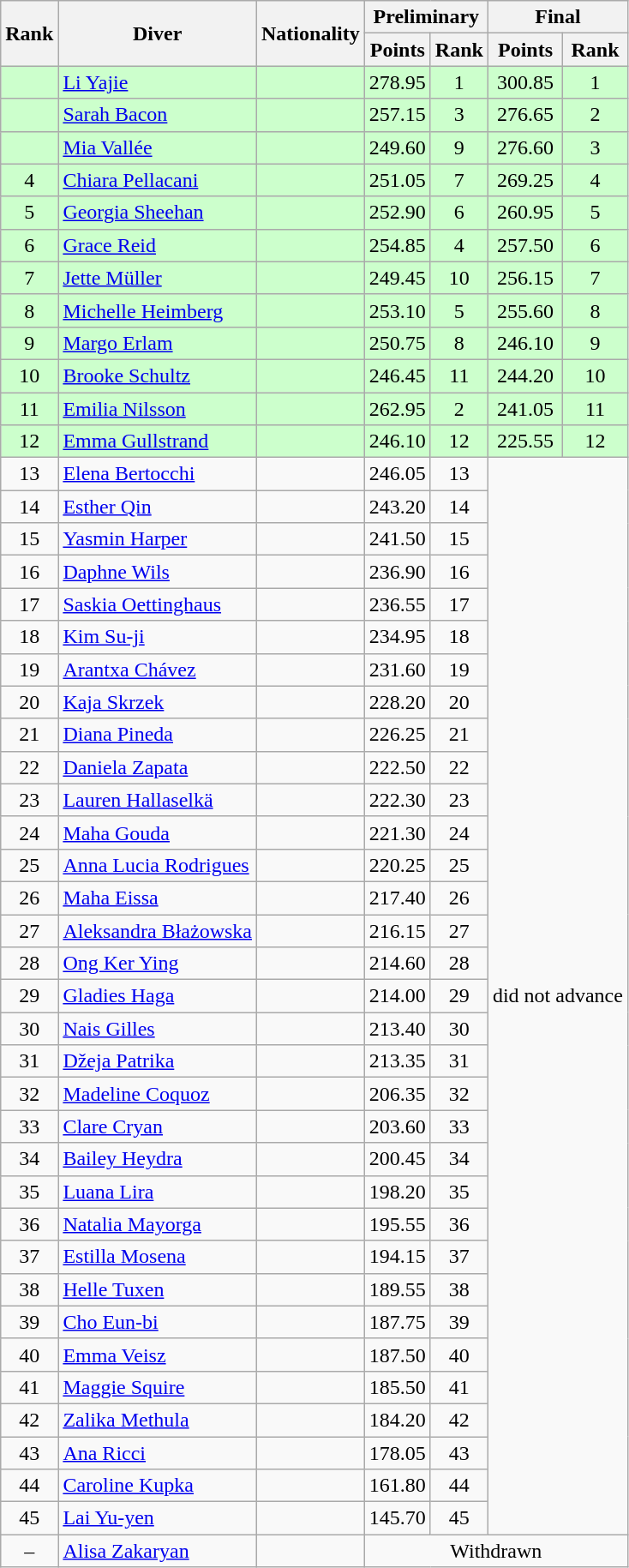<table class="wikitable sortable" style="text-align:center">
<tr>
<th rowspan=2>Rank</th>
<th rowspan=2>Diver</th>
<th rowspan=2>Nationality</th>
<th colspan=2>Preliminary</th>
<th colspan=2>Final</th>
</tr>
<tr>
<th>Points</th>
<th>Rank</th>
<th>Points</th>
<th>Rank</th>
</tr>
<tr bgcolor=ccffcc>
<td></td>
<td align=left><a href='#'>Li Yajie</a></td>
<td align=left></td>
<td>278.95</td>
<td>1</td>
<td>300.85</td>
<td>1</td>
</tr>
<tr bgcolor=ccffcc>
<td></td>
<td align=left><a href='#'>Sarah Bacon</a></td>
<td align=left></td>
<td>257.15</td>
<td>3</td>
<td>276.65</td>
<td>2</td>
</tr>
<tr bgcolor=ccffcc>
<td></td>
<td align=left><a href='#'>Mia Vallée</a></td>
<td align=left></td>
<td>249.60</td>
<td>9</td>
<td>276.60</td>
<td>3</td>
</tr>
<tr bgcolor=ccffcc>
<td>4</td>
<td align=left><a href='#'>Chiara Pellacani</a></td>
<td align=left></td>
<td>251.05</td>
<td>7</td>
<td>269.25</td>
<td>4</td>
</tr>
<tr bgcolor=ccffcc>
<td>5</td>
<td align=left><a href='#'>Georgia Sheehan</a></td>
<td align=left></td>
<td>252.90</td>
<td>6</td>
<td>260.95</td>
<td>5</td>
</tr>
<tr bgcolor=ccffcc>
<td>6</td>
<td align=left><a href='#'>Grace Reid</a></td>
<td align=left></td>
<td>254.85</td>
<td>4</td>
<td>257.50</td>
<td>6</td>
</tr>
<tr bgcolor=ccffcc>
<td>7</td>
<td align=left><a href='#'>Jette Müller</a></td>
<td align=left></td>
<td>249.45</td>
<td>10</td>
<td>256.15</td>
<td>7</td>
</tr>
<tr bgcolor=ccffcc>
<td>8</td>
<td align=left><a href='#'>Michelle Heimberg</a></td>
<td align=left></td>
<td>253.10</td>
<td>5</td>
<td>255.60</td>
<td>8</td>
</tr>
<tr bgcolor=ccffcc>
<td>9</td>
<td align=left><a href='#'>Margo Erlam</a></td>
<td align=left></td>
<td>250.75</td>
<td>8</td>
<td>246.10</td>
<td>9</td>
</tr>
<tr bgcolor=ccffcc>
<td>10</td>
<td align=left><a href='#'>Brooke Schultz</a></td>
<td align=left></td>
<td>246.45</td>
<td>11</td>
<td>244.20</td>
<td>10</td>
</tr>
<tr bgcolor=ccffcc>
<td>11</td>
<td align=left><a href='#'>Emilia Nilsson</a></td>
<td align=left></td>
<td>262.95</td>
<td>2</td>
<td>241.05</td>
<td>11</td>
</tr>
<tr bgcolor=ccffcc>
<td>12</td>
<td align=left><a href='#'>Emma Gullstrand</a></td>
<td align=left></td>
<td>246.10</td>
<td>12</td>
<td>225.55</td>
<td>12</td>
</tr>
<tr>
<td>13</td>
<td align=left><a href='#'>Elena Bertocchi</a></td>
<td align=left></td>
<td>246.05</td>
<td>13</td>
<td colspan=2 rowspan=33>did not advance</td>
</tr>
<tr>
<td>14</td>
<td align=left><a href='#'>Esther Qin</a></td>
<td align=left></td>
<td>243.20</td>
<td>14</td>
</tr>
<tr>
<td>15</td>
<td align=left><a href='#'>Yasmin Harper</a></td>
<td align=left></td>
<td>241.50</td>
<td>15</td>
</tr>
<tr>
<td>16</td>
<td align=left><a href='#'>Daphne Wils</a></td>
<td align=left></td>
<td>236.90</td>
<td>16</td>
</tr>
<tr>
<td>17</td>
<td align=left><a href='#'>Saskia Oettinghaus</a></td>
<td align=left></td>
<td>236.55</td>
<td>17</td>
</tr>
<tr>
<td>18</td>
<td align=left><a href='#'>Kim Su-ji</a></td>
<td align=left></td>
<td>234.95</td>
<td>18</td>
</tr>
<tr>
<td>19</td>
<td align=left><a href='#'>Arantxa Chávez</a></td>
<td align=left></td>
<td>231.60</td>
<td>19</td>
</tr>
<tr>
<td>20</td>
<td align=left><a href='#'>Kaja Skrzek</a></td>
<td align=left></td>
<td>228.20</td>
<td>20</td>
</tr>
<tr>
<td>21</td>
<td align=left><a href='#'>Diana Pineda</a></td>
<td align=left></td>
<td>226.25</td>
<td>21</td>
</tr>
<tr>
<td>22</td>
<td align=left><a href='#'>Daniela Zapata</a></td>
<td align=left></td>
<td>222.50</td>
<td>22</td>
</tr>
<tr>
<td>23</td>
<td align=left><a href='#'>Lauren Hallaselkä</a></td>
<td align=left></td>
<td>222.30</td>
<td>23</td>
</tr>
<tr>
<td>24</td>
<td align=left><a href='#'>Maha Gouda</a></td>
<td align=left></td>
<td>221.30</td>
<td>24</td>
</tr>
<tr>
<td>25</td>
<td align=left><a href='#'>Anna Lucia Rodrigues</a></td>
<td align=left></td>
<td>220.25</td>
<td>25</td>
</tr>
<tr>
<td>26</td>
<td align=left><a href='#'>Maha Eissa</a></td>
<td align=left></td>
<td>217.40</td>
<td>26</td>
</tr>
<tr>
<td>27</td>
<td align=left><a href='#'>Aleksandra Błażowska</a></td>
<td align=left></td>
<td>216.15</td>
<td>27</td>
</tr>
<tr>
<td>28</td>
<td align=left><a href='#'>Ong Ker Ying</a></td>
<td align=left></td>
<td>214.60</td>
<td>28</td>
</tr>
<tr>
<td>29</td>
<td align=left><a href='#'>Gladies Haga</a></td>
<td align=left></td>
<td>214.00</td>
<td>29</td>
</tr>
<tr>
<td>30</td>
<td align=left><a href='#'>Nais Gilles</a></td>
<td align=left></td>
<td>213.40</td>
<td>30</td>
</tr>
<tr>
<td>31</td>
<td align=left><a href='#'>Džeja Patrika</a></td>
<td align=left></td>
<td>213.35</td>
<td>31</td>
</tr>
<tr>
<td>32</td>
<td align=left><a href='#'>Madeline Coquoz</a></td>
<td align=left></td>
<td>206.35</td>
<td>32</td>
</tr>
<tr>
<td>33</td>
<td align=left><a href='#'>Clare Cryan</a></td>
<td align=left></td>
<td>203.60</td>
<td>33</td>
</tr>
<tr>
<td>34</td>
<td align=left><a href='#'>Bailey Heydra</a></td>
<td align=left></td>
<td>200.45</td>
<td>34</td>
</tr>
<tr>
<td>35</td>
<td align=left><a href='#'>Luana Lira</a></td>
<td align=left></td>
<td>198.20</td>
<td>35</td>
</tr>
<tr>
<td>36</td>
<td align=left><a href='#'>Natalia Mayorga</a></td>
<td align=left></td>
<td>195.55</td>
<td>36</td>
</tr>
<tr>
<td>37</td>
<td align=left><a href='#'>Estilla Mosena</a></td>
<td align=left></td>
<td>194.15</td>
<td>37</td>
</tr>
<tr>
<td>38</td>
<td align=left><a href='#'>Helle Tuxen</a></td>
<td align=left></td>
<td>189.55</td>
<td>38</td>
</tr>
<tr>
<td>39</td>
<td align=left><a href='#'>Cho Eun-bi</a></td>
<td align=left></td>
<td>187.75</td>
<td>39</td>
</tr>
<tr>
<td>40</td>
<td align=left><a href='#'>Emma Veisz</a></td>
<td align=left></td>
<td>187.50</td>
<td>40</td>
</tr>
<tr>
<td>41</td>
<td align=left><a href='#'>Maggie Squire</a></td>
<td align=left></td>
<td>185.50</td>
<td>41</td>
</tr>
<tr>
<td>42</td>
<td align=left><a href='#'>Zalika Methula</a></td>
<td align=left></td>
<td>184.20</td>
<td>42</td>
</tr>
<tr>
<td>43</td>
<td align=left><a href='#'>Ana Ricci</a></td>
<td align=left></td>
<td>178.05</td>
<td>43</td>
</tr>
<tr>
<td>44</td>
<td align=left><a href='#'>Caroline Kupka</a></td>
<td align=left></td>
<td>161.80</td>
<td>44</td>
</tr>
<tr>
<td>45</td>
<td align=left><a href='#'>Lai Yu-yen</a></td>
<td align=left></td>
<td>145.70</td>
<td>45</td>
</tr>
<tr>
<td>–</td>
<td align=left><a href='#'>Alisa Zakaryan</a></td>
<td align=left></td>
<td colspan=4>Withdrawn</td>
</tr>
</table>
